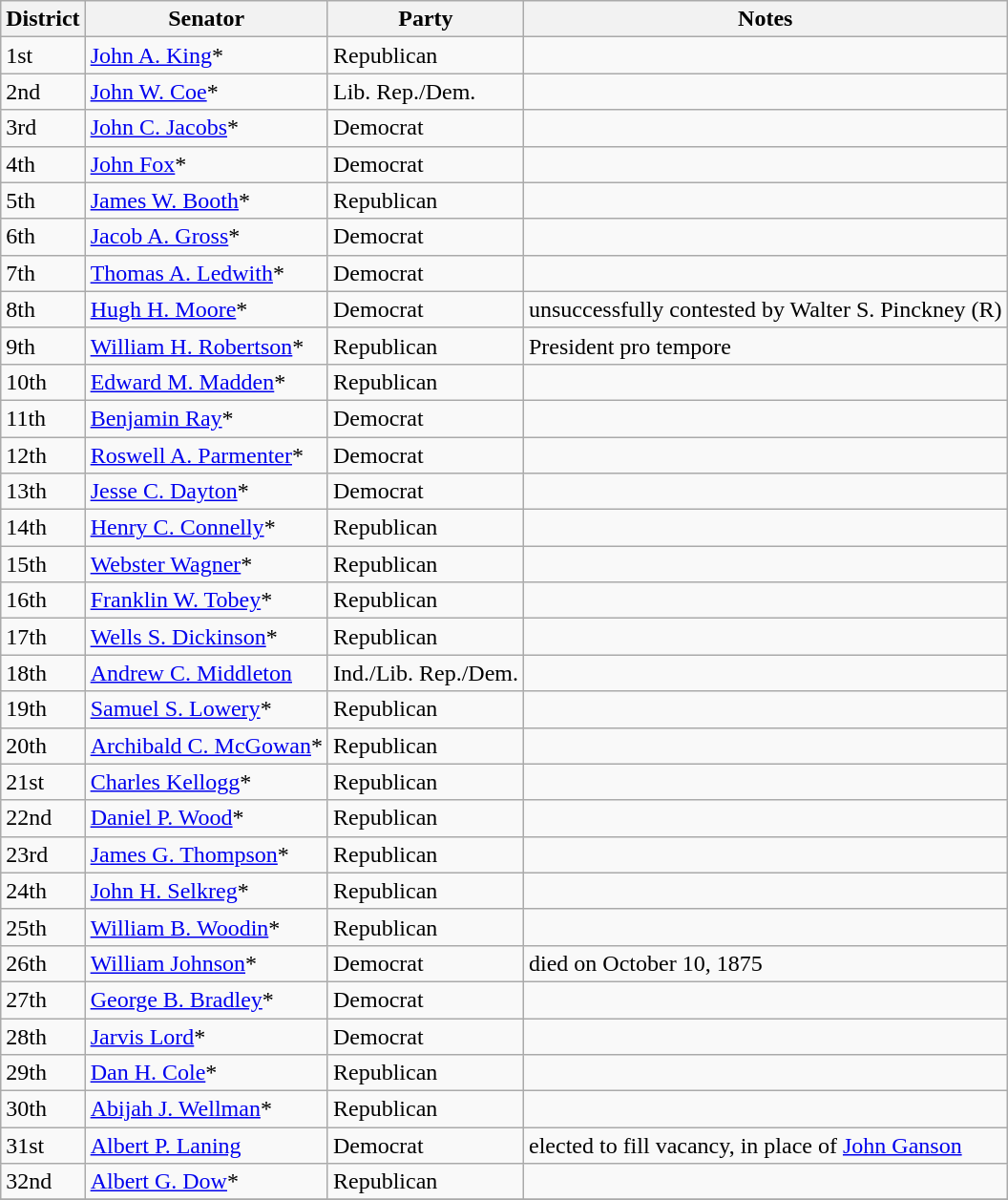<table class=wikitable>
<tr>
<th>District</th>
<th>Senator</th>
<th>Party</th>
<th>Notes</th>
</tr>
<tr>
<td>1st</td>
<td><a href='#'>John A. King</a>*</td>
<td>Republican</td>
<td></td>
</tr>
<tr>
<td>2nd</td>
<td><a href='#'>John W. Coe</a>*</td>
<td>Lib. Rep./Dem.</td>
<td></td>
</tr>
<tr>
<td>3rd</td>
<td><a href='#'>John C. Jacobs</a>*</td>
<td>Democrat</td>
<td></td>
</tr>
<tr>
<td>4th</td>
<td><a href='#'>John Fox</a>*</td>
<td>Democrat</td>
<td></td>
</tr>
<tr>
<td>5th</td>
<td><a href='#'>James W. Booth</a>*</td>
<td>Republican</td>
<td></td>
</tr>
<tr>
<td>6th</td>
<td><a href='#'>Jacob A. Gross</a>*</td>
<td>Democrat</td>
<td></td>
</tr>
<tr>
<td>7th</td>
<td><a href='#'>Thomas A. Ledwith</a>*</td>
<td>Democrat</td>
<td></td>
</tr>
<tr>
<td>8th</td>
<td><a href='#'>Hugh H. Moore</a>*</td>
<td>Democrat</td>
<td>unsuccessfully contested by Walter S. Pinckney (R)</td>
</tr>
<tr>
<td>9th</td>
<td><a href='#'>William H. Robertson</a>*</td>
<td>Republican</td>
<td>President pro tempore</td>
</tr>
<tr>
<td>10th</td>
<td><a href='#'>Edward M. Madden</a>*</td>
<td>Republican</td>
<td></td>
</tr>
<tr>
<td>11th</td>
<td><a href='#'>Benjamin Ray</a>*</td>
<td>Democrat</td>
<td></td>
</tr>
<tr>
<td>12th</td>
<td><a href='#'>Roswell A. Parmenter</a>*</td>
<td>Democrat</td>
<td></td>
</tr>
<tr>
<td>13th</td>
<td><a href='#'>Jesse C. Dayton</a>*</td>
<td>Democrat</td>
<td></td>
</tr>
<tr>
<td>14th</td>
<td><a href='#'>Henry C. Connelly</a>*</td>
<td>Republican</td>
<td></td>
</tr>
<tr>
<td>15th</td>
<td><a href='#'>Webster Wagner</a>*</td>
<td>Republican</td>
<td></td>
</tr>
<tr>
<td>16th</td>
<td><a href='#'>Franklin W. Tobey</a>*</td>
<td>Republican</td>
<td></td>
</tr>
<tr>
<td>17th</td>
<td><a href='#'>Wells S. Dickinson</a>*</td>
<td>Republican</td>
<td></td>
</tr>
<tr>
<td>18th</td>
<td><a href='#'>Andrew C. Middleton</a></td>
<td>Ind./Lib. Rep./Dem.</td>
<td></td>
</tr>
<tr>
<td>19th</td>
<td><a href='#'>Samuel S. Lowery</a>*</td>
<td>Republican</td>
<td></td>
</tr>
<tr>
<td>20th</td>
<td><a href='#'>Archibald C. McGowan</a>*</td>
<td>Republican</td>
<td></td>
</tr>
<tr>
<td>21st</td>
<td><a href='#'>Charles Kellogg</a>*</td>
<td>Republican</td>
<td></td>
</tr>
<tr>
<td>22nd</td>
<td><a href='#'>Daniel P. Wood</a>*</td>
<td>Republican</td>
<td></td>
</tr>
<tr>
<td>23rd</td>
<td><a href='#'>James G. Thompson</a>*</td>
<td>Republican</td>
<td></td>
</tr>
<tr>
<td>24th</td>
<td><a href='#'>John H. Selkreg</a>*</td>
<td>Republican</td>
<td></td>
</tr>
<tr>
<td>25th</td>
<td><a href='#'>William B. Woodin</a>*</td>
<td>Republican</td>
<td></td>
</tr>
<tr>
<td>26th</td>
<td><a href='#'>William Johnson</a>*</td>
<td>Democrat</td>
<td>died on October 10, 1875</td>
</tr>
<tr>
<td>27th</td>
<td><a href='#'>George B. Bradley</a>*</td>
<td>Democrat</td>
<td></td>
</tr>
<tr>
<td>28th</td>
<td><a href='#'>Jarvis Lord</a>*</td>
<td>Democrat</td>
<td></td>
</tr>
<tr>
<td>29th</td>
<td><a href='#'>Dan H. Cole</a>*</td>
<td>Republican</td>
<td></td>
</tr>
<tr>
<td>30th</td>
<td><a href='#'>Abijah J. Wellman</a>*</td>
<td>Republican</td>
<td></td>
</tr>
<tr>
<td>31st</td>
<td><a href='#'>Albert P. Laning</a></td>
<td>Democrat</td>
<td>elected to fill vacancy, in place of <a href='#'>John Ganson</a></td>
</tr>
<tr>
<td>32nd</td>
<td><a href='#'>Albert G. Dow</a>*</td>
<td>Republican</td>
<td></td>
</tr>
<tr>
</tr>
</table>
